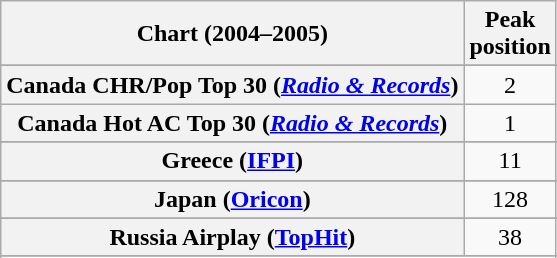<table class="wikitable sortable plainrowheaders" style="text-align:center">
<tr>
<th scope="col">Chart (2004–2005)</th>
<th scope="col">Peak<br>position</th>
</tr>
<tr>
</tr>
<tr>
</tr>
<tr>
</tr>
<tr>
</tr>
<tr>
<th scope="row">Canada CHR/Pop Top 30 (<em><a href='#'>Radio & Records</a></em>)</th>
<td>2</td>
</tr>
<tr>
<th scope="row">Canada Hot AC Top 30 (<em><a href='#'>Radio & Records</a></em>)</th>
<td>1</td>
</tr>
<tr>
</tr>
<tr>
</tr>
<tr>
</tr>
<tr>
<th scope="row">Greece (<a href='#'>IFPI</a>)</th>
<td>11</td>
</tr>
<tr>
</tr>
<tr>
</tr>
<tr>
<th scope="row">Japan (<a href='#'>Oricon</a>)</th>
<td>128</td>
</tr>
<tr>
</tr>
<tr>
</tr>
<tr>
<th scope="row">Russia Airplay (<a href='#'>TopHit</a>)</th>
<td>38</td>
</tr>
<tr>
</tr>
<tr>
</tr>
<tr>
</tr>
<tr>
</tr>
<tr>
</tr>
<tr>
</tr>
<tr>
</tr>
</table>
